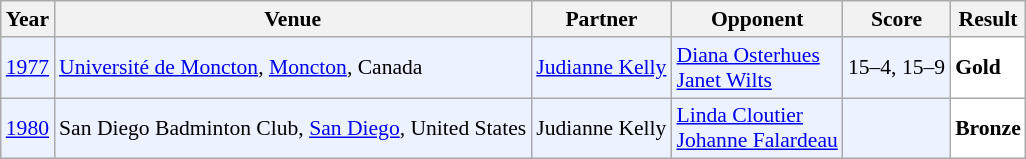<table class="sortable wikitable" style="font-size: 90%;">
<tr>
<th>Year</th>
<th>Venue</th>
<th>Partner</th>
<th>Opponent</th>
<th>Score</th>
<th>Result</th>
</tr>
<tr style="background:#ECF2FF">
<td align="center"><a href='#'>1977</a></td>
<td align="left"><a href='#'>Université de Moncton</a>, <a href='#'>Moncton</a>, Canada</td>
<td align="left"> <a href='#'>Judianne Kelly</a></td>
<td align="left"> <a href='#'>Diana Osterhues</a><br> <a href='#'>Janet Wilts</a></td>
<td align="left">15–4, 15–9</td>
<td style="text-align:left; background:white"> <strong>Gold</strong></td>
</tr>
<tr style="background:#ECF2FF">
<td align="center"><a href='#'>1980</a></td>
<td align="left">San Diego Badminton Club, <a href='#'>San Diego</a>, United States</td>
<td align="left"> Judianne Kelly</td>
<td align="left"> <a href='#'>Linda Cloutier</a><br> <a href='#'>Johanne Falardeau</a></td>
<td align="left"></td>
<td style="text-align:left; background:white"> <strong>Bronze</strong></td>
</tr>
</table>
